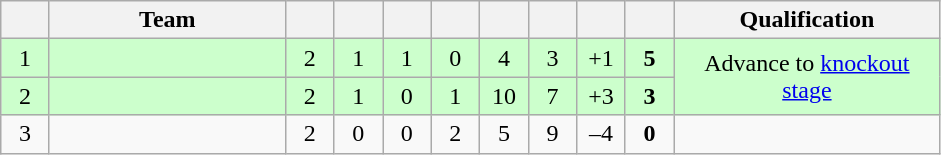<table class="wikitable" style="text-align: center;">
<tr>
<th width="25"></th>
<th width="150">Team</th>
<th width="25"></th>
<th width="25"></th>
<th width="25"></th>
<th width="25"></th>
<th width="25"></th>
<th width="25"></th>
<th width="25"></th>
<th width="25"></th>
<th width="170">Qualification</th>
</tr>
<tr align=center style="background:#ccffcc;">
<td>1</td>
<td style="text-align:left;"></td>
<td>2</td>
<td>1</td>
<td>1</td>
<td>0</td>
<td>4</td>
<td>3</td>
<td>+1</td>
<td><strong>5</strong></td>
<td rowspan="2">Advance to <a href='#'>knockout stage</a></td>
</tr>
<tr align=center style="background:#ccffcc;">
<td>2</td>
<td style="text-align:left;"></td>
<td>2</td>
<td>1</td>
<td>0</td>
<td>1</td>
<td>10</td>
<td>7</td>
<td>+3</td>
<td><strong>3</strong></td>
</tr>
<tr align=center>
<td>3</td>
<td style="text-align:left;"></td>
<td>2</td>
<td>0</td>
<td>0</td>
<td>2</td>
<td>5</td>
<td>9</td>
<td>–4</td>
<td><strong>0</strong></td>
<td></td>
</tr>
</table>
